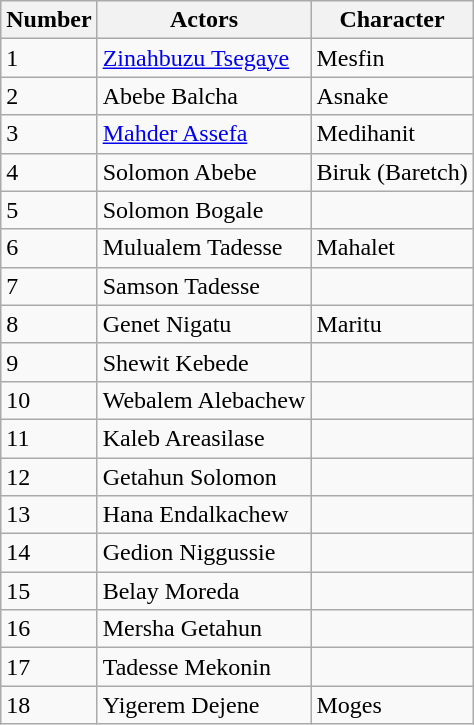<table class="wikitable sortable">
<tr>
<th>Number</th>
<th>Actors</th>
<th>Character</th>
</tr>
<tr>
<td>1</td>
<td><a href='#'>Zinahbuzu Tsegaye</a></td>
<td>Mesfin</td>
</tr>
<tr>
<td>2</td>
<td>Abebe Balcha</td>
<td>Asnake</td>
</tr>
<tr>
<td>3</td>
<td><a href='#'>Mahder Assefa</a></td>
<td>Medihanit</td>
</tr>
<tr>
<td>4</td>
<td>Solomon Abebe</td>
<td>Biruk (Baretch)</td>
</tr>
<tr>
<td>5</td>
<td>Solomon Bogale</td>
<td></td>
</tr>
<tr>
<td>6</td>
<td>Mulualem Tadesse</td>
<td>Mahalet</td>
</tr>
<tr>
<td>7</td>
<td>Samson Tadesse</td>
<td></td>
</tr>
<tr>
<td>8</td>
<td>Genet Nigatu</td>
<td>Maritu</td>
</tr>
<tr>
<td>9</td>
<td>Shewit Kebede</td>
<td></td>
</tr>
<tr>
<td>10</td>
<td>Webalem Alebachew</td>
<td></td>
</tr>
<tr>
<td>11</td>
<td>Kaleb Areasilase</td>
<td></td>
</tr>
<tr>
<td>12</td>
<td>Getahun Solomon</td>
<td></td>
</tr>
<tr>
<td>13</td>
<td>Hana Endalkachew</td>
<td></td>
</tr>
<tr>
<td>14</td>
<td>Gedion Niggussie</td>
<td></td>
</tr>
<tr>
<td>15</td>
<td>Belay Moreda</td>
<td></td>
</tr>
<tr>
<td>16</td>
<td>Mersha Getahun</td>
<td></td>
</tr>
<tr>
<td>17</td>
<td>Tadesse Mekonin</td>
<td></td>
</tr>
<tr>
<td>18</td>
<td>Yigerem Dejene</td>
<td>Moges</td>
</tr>
</table>
